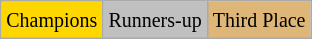<table class="wikitable">
<tr>
<td bgcolor=gold><small>Champions</small></td>
<td style="background:silver;"><small>Runners-up</small></td>
<td style="background:#deb678;"><small>Third Place</small></td>
</tr>
</table>
